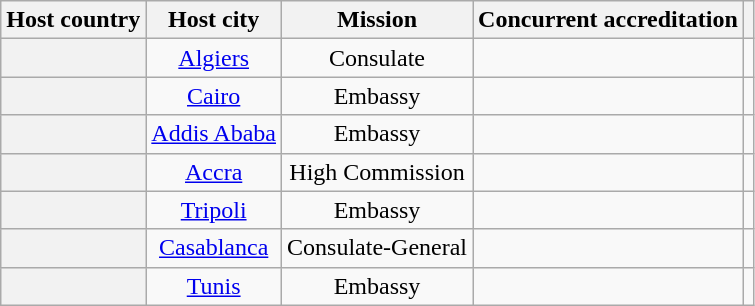<table class="wikitable plainrowheaders" style="text-align:center;">
<tr>
<th scope="col">Host country</th>
<th scope="col">Host city</th>
<th scope="col">Mission</th>
<th scope="col">Concurrent accreditation</th>
<th scope="col"></th>
</tr>
<tr>
<th scope="row"></th>
<td><a href='#'>Algiers</a></td>
<td>Consulate</td>
<td></td>
<td></td>
</tr>
<tr>
<th scope="row"></th>
<td><a href='#'>Cairo</a></td>
<td>Embassy</td>
<td></td>
<td></td>
</tr>
<tr>
<th scope="row"></th>
<td><a href='#'>Addis Ababa</a></td>
<td>Embassy</td>
<td></td>
<td></td>
</tr>
<tr>
<th scope="row"></th>
<td><a href='#'>Accra</a></td>
<td>High Commission</td>
<td></td>
<td></td>
</tr>
<tr>
<th scope="row"></th>
<td><a href='#'>Tripoli</a></td>
<td>Embassy</td>
<td></td>
<td></td>
</tr>
<tr>
<th scope="row"></th>
<td><a href='#'>Casablanca</a></td>
<td>Consulate-General</td>
<td></td>
<td></td>
</tr>
<tr>
<th scope="row"></th>
<td><a href='#'>Tunis</a></td>
<td>Embassy</td>
<td></td>
<td></td>
</tr>
</table>
